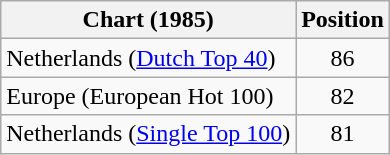<table class="wikitable sortable">
<tr>
<th>Chart (1985)</th>
<th>Position</th>
</tr>
<tr>
<td>Netherlands (<a href='#'>Dutch Top 40</a>)</td>
<td align="center">86</td>
</tr>
<tr>
<td>Europe (European Hot 100)</td>
<td align="center">82</td>
</tr>
<tr>
<td>Netherlands (<a href='#'>Single Top 100</a>)</td>
<td align="center">81</td>
</tr>
</table>
